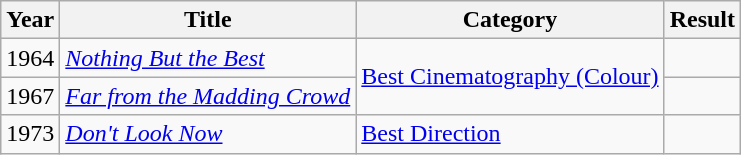<table class="wikitable">
<tr>
<th>Year</th>
<th>Title</th>
<th>Category</th>
<th>Result</th>
</tr>
<tr>
<td>1964</td>
<td><em><a href='#'>Nothing But the Best</a></em></td>
<td rowspan=2><a href='#'>Best Cinematography (Colour)</a></td>
<td></td>
</tr>
<tr>
<td>1967</td>
<td><em><a href='#'>Far from the Madding Crowd</a></em></td>
<td></td>
</tr>
<tr>
<td>1973</td>
<td><em><a href='#'>Don't Look Now</a></em></td>
<td><a href='#'>Best Direction</a></td>
<td></td>
</tr>
</table>
